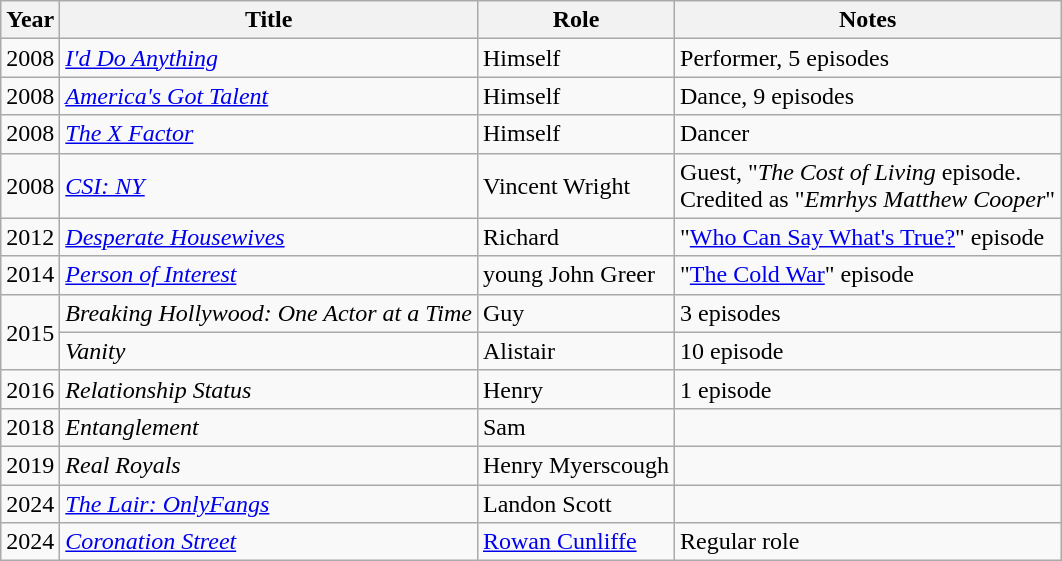<table class="wikitable sortable">
<tr>
<th>Year</th>
<th>Title</th>
<th>Role</th>
<th class="unsortable">Notes</th>
</tr>
<tr>
<td>2008</td>
<td><em><a href='#'>I'd Do Anything</a></em></td>
<td>Himself</td>
<td>Performer, 5 episodes</td>
</tr>
<tr>
<td>2008</td>
<td><em><a href='#'>America's Got Talent</a></em></td>
<td>Himself</td>
<td>Dance, 9 episodes</td>
</tr>
<tr>
<td>2008</td>
<td><em><a href='#'>The X Factor</a></em></td>
<td>Himself</td>
<td>Dancer</td>
</tr>
<tr>
<td>2008</td>
<td><em><a href='#'>CSI: NY</a></em></td>
<td>Vincent Wright</td>
<td>Guest, "<em>The Cost of Living</em> episode.  <br>Credited as "<em>Emrhys Matthew Cooper</em>"</td>
</tr>
<tr>
<td>2012</td>
<td><em><a href='#'>Desperate Housewives</a></em></td>
<td>Richard</td>
<td>"<a href='#'>Who Can Say What's True?</a>" episode</td>
</tr>
<tr>
<td>2014</td>
<td><em><a href='#'>Person of Interest</a></em></td>
<td>young John Greer</td>
<td>"<a href='#'>The Cold War</a>" episode</td>
</tr>
<tr>
<td rowspan=2>2015</td>
<td><em>Breaking Hollywood: One Actor at a Time</em></td>
<td>Guy</td>
<td>3 episodes</td>
</tr>
<tr>
<td><em>Vanity</em></td>
<td>Alistair</td>
<td>10 episode</td>
</tr>
<tr>
<td>2016</td>
<td><em>Relationship Status</em></td>
<td>Henry</td>
<td>1 episode</td>
</tr>
<tr>
<td>2018</td>
<td><em>Entanglement</em></td>
<td>Sam</td>
<td></td>
</tr>
<tr>
<td>2019</td>
<td><em>Real Royals</em></td>
<td>Henry Myerscough</td>
<td></td>
</tr>
<tr>
<td>2024</td>
<td><em><a href='#'>The Lair: OnlyFangs</a></em></td>
<td>Landon Scott</td>
<td></td>
</tr>
<tr>
<td>2024</td>
<td><em><a href='#'>Coronation Street</a></em></td>
<td><a href='#'>Rowan Cunliffe</a></td>
<td>Regular role</td>
</tr>
</table>
